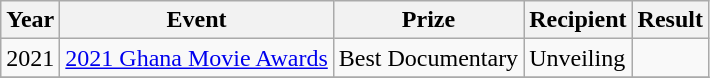<table class="wikitable">
<tr>
<th>Year</th>
<th>Event</th>
<th>Prize</th>
<th>Recipient</th>
<th>Result</th>
</tr>
<tr>
<td>2021</td>
<td><a href='#'>2021 Ghana Movie Awards</a></td>
<td>Best Documentary</td>
<td>Unveiling</td>
<td></td>
</tr>
<tr>
</tr>
</table>
